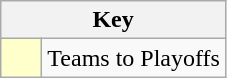<table class="wikitable" style="text-align: center;">
<tr>
<th colspan=2>Key</th>
</tr>
<tr>
<td style="background:#ffffcc; width:20px;"></td>
<td align=left>Teams to Playoffs</td>
</tr>
</table>
